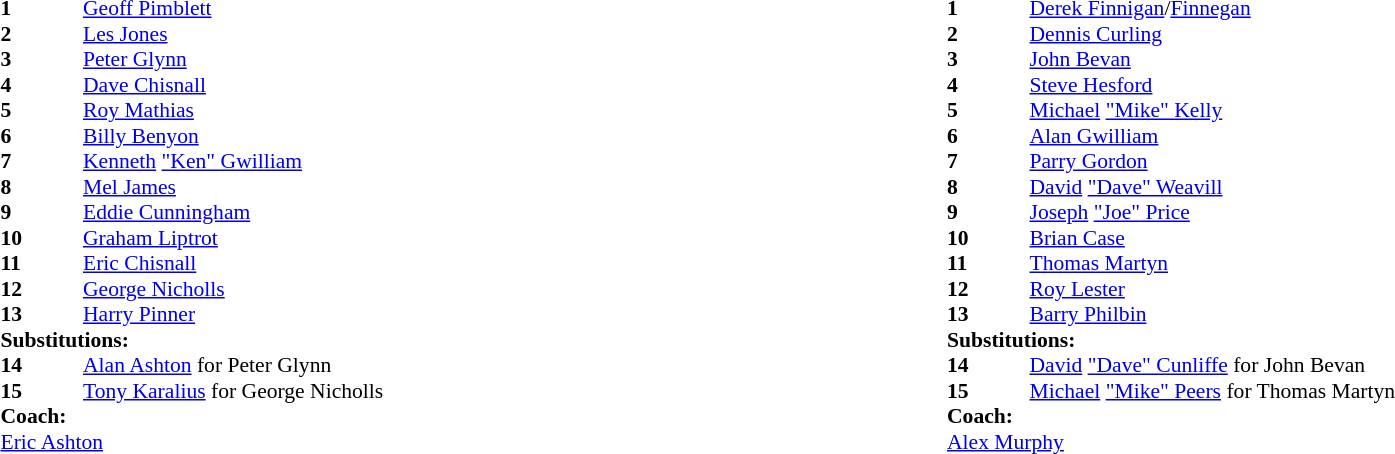<table width="100%">
<tr>
<td valign="top" width="50%"><br><table style="font-size: 90%" cellspacing="0" cellpadding="0">
<tr>
<th width="55"></th>
</tr>
<tr>
<td><strong>1</strong></td>
<td><a href='#'>Geoff Pimblett</a></td>
</tr>
<tr>
<td><strong>2</strong></td>
<td><a href='#'>Les Jones</a></td>
</tr>
<tr>
<td><strong>3</strong></td>
<td><a href='#'>Peter Glynn</a></td>
</tr>
<tr>
<td><strong>4</strong></td>
<td><a href='#'>Dave Chisnall</a></td>
</tr>
<tr>
<td><strong>5</strong></td>
<td><a href='#'>Roy Mathias</a></td>
</tr>
<tr>
<td><strong>6</strong></td>
<td><a href='#'>Billy Benyon</a></td>
</tr>
<tr>
<td><strong>7</strong></td>
<td><a href='#'>Kenneth</a> <a href='#'>"Ken" Gwilliam</a></td>
</tr>
<tr>
<td><strong>8</strong></td>
<td><a href='#'>Mel James</a></td>
</tr>
<tr>
<td><strong>9</strong></td>
<td><a href='#'>Eddie Cunningham</a></td>
</tr>
<tr>
<td><strong>10</strong></td>
<td><a href='#'>Graham Liptrot</a></td>
</tr>
<tr>
<td><strong>11</strong></td>
<td><a href='#'>Eric Chisnall</a></td>
</tr>
<tr>
<td><strong>12</strong></td>
<td><a href='#'>George Nicholls</a></td>
</tr>
<tr>
<td><strong>13</strong></td>
<td><a href='#'>Harry Pinner</a></td>
</tr>
<tr>
<td colspan=3><strong>Substitutions:</strong></td>
</tr>
<tr>
<td><strong>14</strong></td>
<td><a href='#'>Alan Ashton</a> for Peter Glynn</td>
</tr>
<tr>
<td><strong>15</strong></td>
<td><a href='#'>Tony Karalius</a> for George Nicholls</td>
</tr>
<tr>
<td colspan=3><strong>Coach:</strong></td>
</tr>
<tr>
<td colspan="4"><a href='#'>Eric Ashton</a></td>
</tr>
</table>
</td>
<td valign="top" width="50%"><br><table style="font-size: 90%" cellspacing="0" cellpadding="0">
<tr>
<th width="55"></th>
</tr>
<tr>
<td><strong>1</strong></td>
<td><a href='#'>Derek Finnigan</a>/<a href='#'>Finnegan</a></td>
</tr>
<tr>
<td><strong>2</strong></td>
<td><a href='#'>Dennis Curling</a></td>
</tr>
<tr>
<td><strong>3</strong></td>
<td><a href='#'>John Bevan</a></td>
</tr>
<tr>
<td><strong>4</strong></td>
<td><a href='#'>Steve Hesford</a></td>
</tr>
<tr>
<td><strong>5</strong></td>
<td><a href='#'>Michael</a> <a href='#'>"Mike" Kelly</a></td>
</tr>
<tr>
<td><strong>6</strong></td>
<td><a href='#'>Alan Gwilliam</a></td>
</tr>
<tr>
<td><strong>7</strong></td>
<td><a href='#'>Parry Gordon</a></td>
</tr>
<tr>
<td><strong>8</strong></td>
<td><a href='#'>David</a> <a href='#'>"Dave" Weavill</a></td>
</tr>
<tr>
<td><strong>9</strong></td>
<td><a href='#'>Joseph</a> <a href='#'>"Joe" Price</a></td>
</tr>
<tr>
<td><strong>10</strong></td>
<td><a href='#'>Brian Case</a></td>
</tr>
<tr>
<td><strong>11</strong></td>
<td><a href='#'>Thomas Martyn</a></td>
</tr>
<tr>
<td><strong>12</strong></td>
<td><a href='#'>Roy Lester</a></td>
</tr>
<tr>
<td><strong>13</strong></td>
<td><a href='#'>Barry Philbin</a></td>
</tr>
<tr>
<td colspan=3><strong>Substitutions:</strong></td>
</tr>
<tr>
<td><strong>14</strong></td>
<td><a href='#'>David</a> <a href='#'>"Dave" Cunliffe</a> for John Bevan</td>
</tr>
<tr>
<td><strong>15</strong></td>
<td><a href='#'>Michael</a> <a href='#'>"Mike" Peers</a> for Thomas Martyn</td>
</tr>
<tr>
<td colspan=3><strong>Coach:</strong></td>
</tr>
<tr>
<td colspan="4"><a href='#'>Alex Murphy</a></td>
</tr>
</table>
</td>
</tr>
</table>
